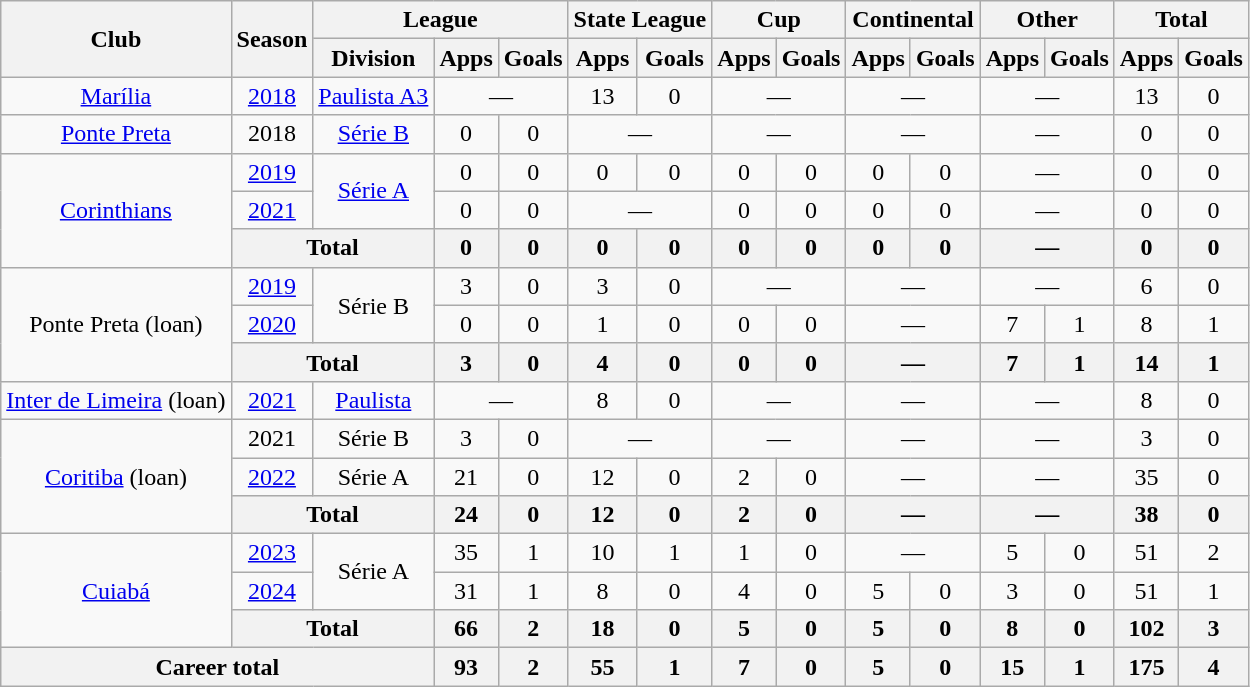<table class="wikitable" style="text-align: center;">
<tr>
<th rowspan="2">Club</th>
<th rowspan="2">Season</th>
<th colspan="3">League</th>
<th colspan="2">State League</th>
<th colspan="2">Cup</th>
<th colspan="2">Continental</th>
<th colspan="2">Other</th>
<th colspan="2">Total</th>
</tr>
<tr>
<th>Division</th>
<th>Apps</th>
<th>Goals</th>
<th>Apps</th>
<th>Goals</th>
<th>Apps</th>
<th>Goals</th>
<th>Apps</th>
<th>Goals</th>
<th>Apps</th>
<th>Goals</th>
<th>Apps</th>
<th>Goals</th>
</tr>
<tr>
<td valign="center"><a href='#'>Marília</a></td>
<td><a href='#'>2018</a></td>
<td><a href='#'>Paulista A3</a></td>
<td colspan="2">—</td>
<td>13</td>
<td>0</td>
<td colspan="2">—</td>
<td colspan="2">—</td>
<td colspan="2">—</td>
<td>13</td>
<td>0</td>
</tr>
<tr>
<td valign="center"><a href='#'>Ponte Preta</a></td>
<td valign="center">2018</td>
<td><a href='#'>Série B</a></td>
<td>0</td>
<td>0</td>
<td colspan="2">—</td>
<td colspan="2">—</td>
<td colspan="2">—</td>
<td colspan="2">—</td>
<td>0</td>
<td>0</td>
</tr>
<tr>
<td rowspan="3" valign="center"><a href='#'>Corinthians</a></td>
<td><a href='#'>2019</a></td>
<td rowspan="2"><a href='#'>Série A</a></td>
<td>0</td>
<td>0</td>
<td>0</td>
<td>0</td>
<td>0</td>
<td>0</td>
<td>0</td>
<td>0</td>
<td colspan="2">—</td>
<td>0</td>
<td>0</td>
</tr>
<tr>
<td valign="center"><a href='#'>2021</a></td>
<td>0</td>
<td>0</td>
<td colspan="2">—</td>
<td>0</td>
<td>0</td>
<td>0</td>
<td>0</td>
<td colspan="2">—</td>
<td>0</td>
<td>0</td>
</tr>
<tr>
<th colspan="2">Total</th>
<th>0</th>
<th>0</th>
<th>0</th>
<th>0</th>
<th>0</th>
<th>0</th>
<th>0</th>
<th>0</th>
<th colspan="2">—</th>
<th>0</th>
<th>0</th>
</tr>
<tr>
<td rowspan="3" valign="center">Ponte Preta (loan)</td>
<td><a href='#'>2019</a></td>
<td rowspan="2" valign="center">Série B</td>
<td>3</td>
<td>0</td>
<td>3</td>
<td>0</td>
<td colspan="2">—</td>
<td colspan="2">—</td>
<td colspan="2">—</td>
<td>6</td>
<td>0</td>
</tr>
<tr>
<td><a href='#'>2020</a></td>
<td>0</td>
<td>0</td>
<td>1</td>
<td>0</td>
<td>0</td>
<td>0</td>
<td colspan="2">—</td>
<td>7</td>
<td>1</td>
<td>8</td>
<td>1</td>
</tr>
<tr>
<th colspan="2">Total</th>
<th>3</th>
<th>0</th>
<th>4</th>
<th>0</th>
<th>0</th>
<th>0</th>
<th colspan="2">—</th>
<th>7</th>
<th>1</th>
<th>14</th>
<th>1</th>
</tr>
<tr>
<td valign="center"><a href='#'>Inter de Limeira</a> (loan)</td>
<td><a href='#'>2021</a></td>
<td><a href='#'>Paulista</a></td>
<td colspan="2">—</td>
<td>8</td>
<td>0</td>
<td colspan="2">—</td>
<td colspan="2">—</td>
<td colspan="2">—</td>
<td>8</td>
<td>0</td>
</tr>
<tr>
<td rowspan="3" valign="center"><a href='#'>Coritiba</a> (loan)</td>
<td>2021</td>
<td>Série B</td>
<td>3</td>
<td>0</td>
<td colspan="2">—</td>
<td colspan="2">—</td>
<td colspan="2">—</td>
<td colspan="2">—</td>
<td>3</td>
<td>0</td>
</tr>
<tr>
<td><a href='#'>2022</a></td>
<td>Série A</td>
<td>21</td>
<td>0</td>
<td>12</td>
<td>0</td>
<td>2</td>
<td>0</td>
<td colspan="2">—</td>
<td colspan="2">—</td>
<td>35</td>
<td>0</td>
</tr>
<tr>
<th colspan="2">Total</th>
<th>24</th>
<th>0</th>
<th>12</th>
<th>0</th>
<th>2</th>
<th>0</th>
<th colspan="2">—</th>
<th colspan="2">—</th>
<th>38</th>
<th>0</th>
</tr>
<tr>
<td rowspan="3" valign="center"><a href='#'>Cuiabá</a></td>
<td><a href='#'>2023</a></td>
<td rowspan="2">Série A</td>
<td>35</td>
<td>1</td>
<td>10</td>
<td>1</td>
<td>1</td>
<td>0</td>
<td colspan="2">—</td>
<td>5</td>
<td>0</td>
<td>51</td>
<td>2</td>
</tr>
<tr>
<td><a href='#'>2024</a></td>
<td>31</td>
<td>1</td>
<td>8</td>
<td>0</td>
<td>4</td>
<td>0</td>
<td>5</td>
<td>0</td>
<td>3</td>
<td>0</td>
<td>51</td>
<td>1</td>
</tr>
<tr>
<th colspan="2">Total</th>
<th>66</th>
<th>2</th>
<th>18</th>
<th>0</th>
<th>5</th>
<th>0</th>
<th>5</th>
<th>0</th>
<th>8</th>
<th>0</th>
<th>102</th>
<th>3</th>
</tr>
<tr>
<th colspan="3"><strong>Career total</strong></th>
<th>93</th>
<th>2</th>
<th>55</th>
<th>1</th>
<th>7</th>
<th>0</th>
<th>5</th>
<th>0</th>
<th>15</th>
<th>1</th>
<th>175</th>
<th>4</th>
</tr>
</table>
